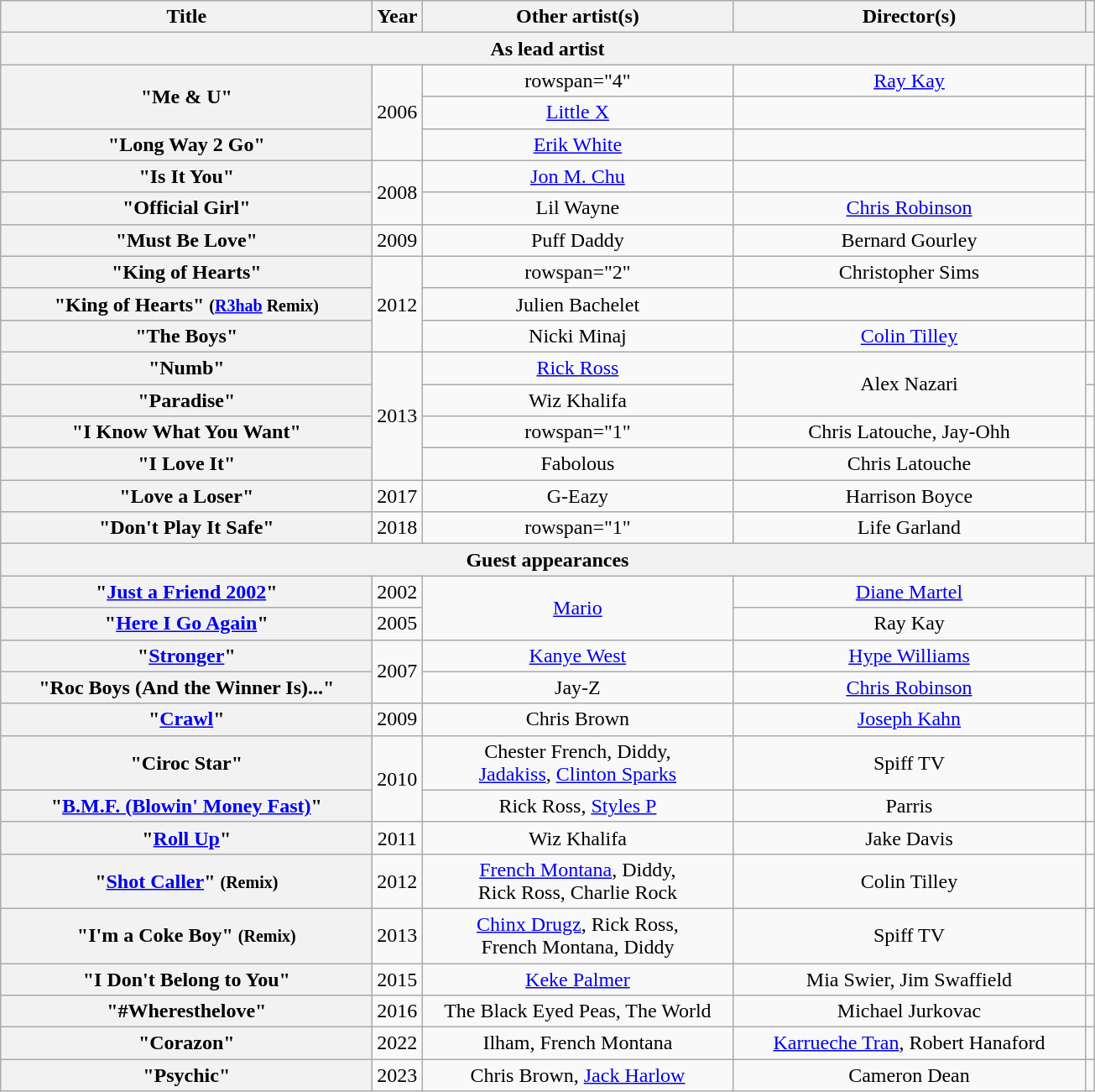<table class="wikitable plainrowheaders" style="text-align:center;">
<tr>
<th scope="col" style="width:18em;">Title</th>
<th scope="col">Year</th>
<th scope="col" style="width:15em;">Other artist(s)</th>
<th scope="col" style="width:17em;">Director(s)</th>
<th scope="col"></th>
</tr>
<tr>
<th scope="col" colspan="5">As lead artist</th>
</tr>
<tr>
<th scope="row" rowspan="2">"Me & U"</th>
<td rowspan="3">2006</td>
<td>rowspan="4" </td>
<td><a href='#'>Ray Kay</a></td>
<td></td>
</tr>
<tr>
<td><a href='#'>Little X</a></td>
<td></td>
</tr>
<tr>
<th scope="row">"Long Way 2 Go"</th>
<td><a href='#'>Erik White</a></td>
<td></td>
</tr>
<tr>
<th scope="row">"Is It You"</th>
<td rowspan="2">2008</td>
<td><a href='#'>Jon M. Chu</a></td>
<td></td>
</tr>
<tr>
<th scope="row">"Official Girl"</th>
<td>Lil Wayne</td>
<td><a href='#'>Chris Robinson</a></td>
<td></td>
</tr>
<tr>
<th scope="row">"Must Be Love"</th>
<td>2009</td>
<td>Puff Daddy</td>
<td>Bernard Gourley</td>
<td></td>
</tr>
<tr>
<th scope="row">"King of Hearts"</th>
<td rowspan="3">2012</td>
<td>rowspan="2" </td>
<td>Christopher Sims</td>
<td></td>
</tr>
<tr>
<th scope="row">"King of Hearts" <small>(<a href='#'>R3hab</a> Remix)</small></th>
<td>Julien Bachelet</td>
<td></td>
</tr>
<tr>
<th scope="row">"The Boys"</th>
<td>Nicki Minaj</td>
<td><a href='#'>Colin Tilley</a></td>
<td></td>
</tr>
<tr>
<th scope="row">"Numb"</th>
<td rowspan="4">2013</td>
<td><a href='#'>Rick Ross</a></td>
<td rowspan="2">Alex Nazari</td>
<td></td>
</tr>
<tr>
<th scope="row">"Paradise"</th>
<td>Wiz Khalifa</td>
<td></td>
</tr>
<tr>
<th scope="row">"I Know What You Want"</th>
<td>rowspan="1" </td>
<td>Chris Latouche, Jay-Ohh</td>
<td></td>
</tr>
<tr>
<th scope="row">"I Love It"</th>
<td>Fabolous</td>
<td>Chris Latouche</td>
<td></td>
</tr>
<tr>
<th scope="row">"Love a Loser"</th>
<td>2017</td>
<td>G-Eazy</td>
<td>Harrison Boyce</td>
<td></td>
</tr>
<tr>
<th scope="row">"Don't Play It Safe"</th>
<td>2018</td>
<td>rowspan="1" </td>
<td>Life Garland</td>
<td></td>
</tr>
<tr>
<th scope="col" colspan="5">Guest appearances</th>
</tr>
<tr>
<th scope="row">"<a href='#'>Just a Friend 2002</a>"</th>
<td>2002</td>
<td rowspan="2"><a href='#'>Mario</a></td>
<td><a href='#'>Diane Martel</a></td>
<td></td>
</tr>
<tr>
<th scope="row">"<a href='#'>Here I Go Again</a>"</th>
<td>2005</td>
<td>Ray Kay</td>
<td></td>
</tr>
<tr>
<th scope="row">"<a href='#'>Stronger</a>"</th>
<td rowspan="2">2007</td>
<td><a href='#'>Kanye West</a></td>
<td><a href='#'>Hype Williams</a></td>
<td></td>
</tr>
<tr>
<th scope="row">"Roc Boys (And the Winner Is)..."</th>
<td>Jay-Z</td>
<td><a href='#'>Chris Robinson</a></td>
<td></td>
</tr>
<tr>
<th scope="row">"<a href='#'>Crawl</a>"</th>
<td>2009</td>
<td>Chris Brown</td>
<td><a href='#'>Joseph Kahn</a></td>
<td></td>
</tr>
<tr>
<th scope="row">"Ciroc Star"</th>
<td rowspan="2">2010</td>
<td>Chester French, Diddy,<br><a href='#'>Jadakiss</a>, <a href='#'>Clinton Sparks</a></td>
<td>Spiff TV</td>
<td></td>
</tr>
<tr>
<th scope="row">"<a href='#'>B.M.F. (Blowin' Money Fast)</a>"</th>
<td>Rick Ross, <a href='#'>Styles P</a></td>
<td>Parris</td>
<td></td>
</tr>
<tr>
<th scope="row">"<a href='#'>Roll Up</a>"</th>
<td>2011</td>
<td>Wiz Khalifa</td>
<td>Jake Davis</td>
<td></td>
</tr>
<tr>
<th scope="row">"<a href='#'>Shot Caller</a>" <small>(Remix)</small></th>
<td>2012</td>
<td><a href='#'>French Montana</a>, Diddy,<br>Rick Ross, Charlie Rock</td>
<td>Colin Tilley</td>
<td></td>
</tr>
<tr>
<th scope="row">"I'm a Coke Boy" <small>(Remix)</small></th>
<td>2013</td>
<td><a href='#'>Chinx Drugz</a>, Rick Ross,<br>French Montana, Diddy</td>
<td>Spiff TV</td>
<td></td>
</tr>
<tr>
<th scope="row">"I Don't Belong to You"</th>
<td>2015</td>
<td><a href='#'>Keke Palmer</a></td>
<td>Mia Swier, Jim Swaffield</td>
<td></td>
</tr>
<tr>
<th scope="row">"#Wheresthelove"</th>
<td>2016</td>
<td>The Black Eyed Peas, The World</td>
<td>Michael Jurkovac</td>
<td></td>
</tr>
<tr>
<th scope="row">"Corazon"</th>
<td>2022</td>
<td>Ilham, French Montana</td>
<td><a href='#'>Karrueche Tran</a>, Robert Hanaford</td>
<td></td>
</tr>
<tr>
<th scope="row">"Psychic"</th>
<td>2023</td>
<td>Chris Brown, <a href='#'>Jack Harlow</a></td>
<td>Cameron Dean</td>
<td></td>
</tr>
</table>
